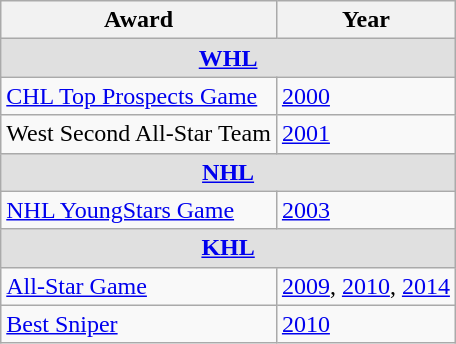<table class="wikitable">
<tr>
<th>Award</th>
<th>Year</th>
</tr>
<tr ALIGN="center" bgcolor="#e0e0e0">
<td colspan="2"><strong><a href='#'>WHL</a></strong></td>
</tr>
<tr>
<td><a href='#'>CHL Top Prospects Game</a></td>
<td><a href='#'>2000</a></td>
</tr>
<tr>
<td>West Second All-Star Team</td>
<td><a href='#'>2001</a></td>
</tr>
<tr ALIGN="center" bgcolor="#e0e0e0">
<td colspan="2"><strong><a href='#'>NHL</a></strong></td>
</tr>
<tr>
<td><a href='#'>NHL YoungStars Game</a></td>
<td><a href='#'>2003</a></td>
</tr>
<tr ALIGN="center" bgcolor="#e0e0e0">
<td colspan="2"><strong><a href='#'>KHL</a></strong></td>
</tr>
<tr>
<td><a href='#'>All-Star Game</a></td>
<td><a href='#'>2009</a>, <a href='#'>2010</a>, <a href='#'>2014</a></td>
</tr>
<tr>
<td><a href='#'>Best Sniper</a></td>
<td><a href='#'>2010</a></td>
</tr>
</table>
